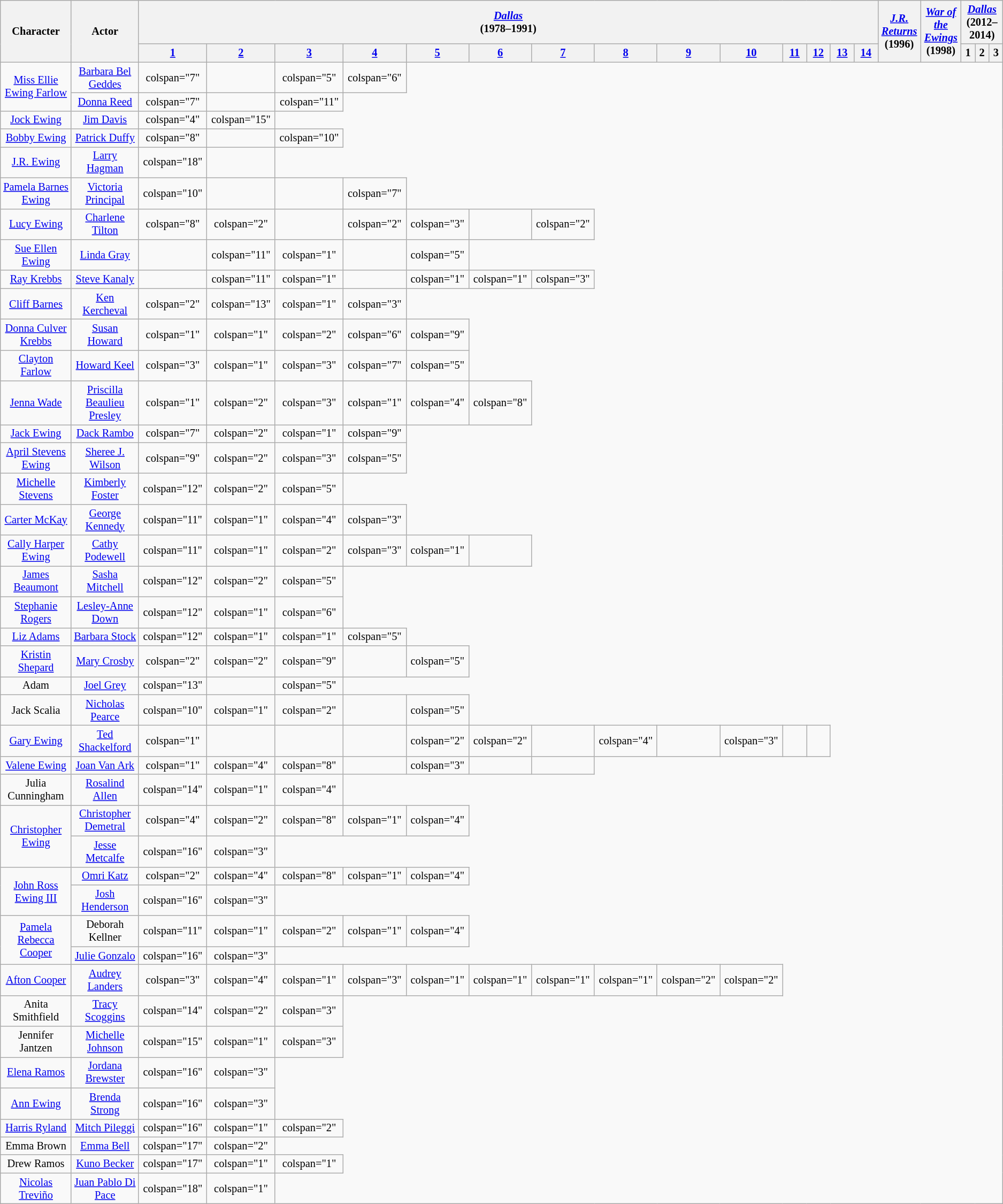<table class="wikitable sortable" style="text-align:center;font-size:85%">
<tr>
<th style="width:5%;" rowspan="2">Character</th>
<th style="width:5%;" rowspan="2">Actor</th>
<th colspan="14"><em><a href='#'>Dallas</a></em><br>(1978–1991)</th>
<th style="width:1%;" rowspan="2"><em><a href='#'>J.R. Returns</a></em> <br>(1996)</th>
<th style="width:1%;" rowspan="2"><em><a href='#'>War of <br>the Ewings</a></em> <br>(1998)</th>
<th colspan="3"><em><a href='#'>Dallas</a></em><br>(2012–2014)</th>
</tr>
<tr>
<th style="width:2%;"><a href='#'>1</a></th>
<th style="width:2%;"><a href='#'>2</a></th>
<th style="width:2%;"><a href='#'>3</a></th>
<th style="width:2%;"><a href='#'>4</a></th>
<th style="width:2%;"><a href='#'>5</a></th>
<th style="width:2%;"><a href='#'>6</a></th>
<th style="width:2%;"><a href='#'>7</a></th>
<th style="width:2%;"><a href='#'>8</a></th>
<th style="width:2%;"><a href='#'>9</a></th>
<th style="width:2%;"><a href='#'>10</a></th>
<th style="width:2%;"><a href='#'>11</a></th>
<th style="width:2%;"><a href='#'>12</a></th>
<th style="width:2%;"><a href='#'>13</a></th>
<th style="width:2%;"><a href='#'>14</a></th>
<th style="width:1%;">1</th>
<th style="width:1%;">2</th>
<th style="width:1%;">3</th>
</tr>
<tr>
<td rowspan="2"><a href='#'>Miss Ellie Ewing Farlow</a></td>
<td><a href='#'>Barbara Bel Geddes</a></td>
<td>colspan="7" </td>
<td></td>
<td>colspan="5" </td>
<td>colspan="6" </td>
</tr>
<tr>
<td><a href='#'>Donna Reed</a></td>
<td>colspan="7"  </td>
<td></td>
<td>colspan="11" </td>
</tr>
<tr>
<td><a href='#'>Jock Ewing</a></td>
<td><a href='#'>Jim Davis</a></td>
<td>colspan="4" </td>
<td>colspan="15" </td>
</tr>
<tr>
<td><a href='#'>Bobby Ewing</a></td>
<td><a href='#'>Patrick Duffy</a></td>
<td>colspan="8" </td>
<td></td>
<td>colspan="10" </td>
</tr>
<tr>
<td><a href='#'>J.R. Ewing</a></td>
<td><a href='#'>Larry Hagman</a></td>
<td>colspan="18" </td>
<td></td>
</tr>
<tr>
<td><a href='#'>Pamela Barnes Ewing</a></td>
<td><a href='#'>Victoria Principal</a></td>
<td>colspan="10" </td>
<td></td>
<td></td>
<td>colspan="7" </td>
</tr>
<tr>
<td><a href='#'>Lucy Ewing</a></td>
<td><a href='#'>Charlene Tilton</a></td>
<td>colspan="8" </td>
<td>colspan="2" </td>
<td></td>
<td>colspan="2" </td>
<td>colspan="3" </td>
<td></td>
<td>colspan="2" </td>
</tr>
<tr>
<td><a href='#'>Sue Ellen Ewing</a></td>
<td><a href='#'>Linda Gray</a></td>
<td></td>
<td>colspan="11" </td>
<td>colspan="1" </td>
<td></td>
<td>colspan="5" </td>
</tr>
<tr>
<td><a href='#'>Ray Krebbs</a></td>
<td><a href='#'>Steve Kanaly</a></td>
<td></td>
<td>colspan="11" </td>
<td>colspan="1" </td>
<td></td>
<td>colspan="1" </td>
<td>colspan="1" </td>
<td>colspan="3" </td>
</tr>
<tr>
<td><a href='#'>Cliff Barnes</a></td>
<td><a href='#'>Ken Kercheval</a></td>
<td>colspan="2" </td>
<td>colspan="13" </td>
<td>colspan="1" </td>
<td>colspan="3" </td>
</tr>
<tr>
<td><a href='#'>Donna Culver Krebbs</a></td>
<td><a href='#'>Susan Howard</a></td>
<td>colspan="1" </td>
<td>colspan="1" </td>
<td>colspan="2" </td>
<td>colspan="6" </td>
<td>colspan="9" </td>
</tr>
<tr>
<td><a href='#'>Clayton Farlow</a></td>
<td><a href='#'>Howard Keel</a></td>
<td>colspan="3" </td>
<td>colspan="1" </td>
<td>colspan="3" </td>
<td>colspan="7" </td>
<td>colspan="5" </td>
</tr>
<tr>
<td><a href='#'>Jenna Wade</a></td>
<td><a href='#'>Priscilla Beaulieu Presley</a></td>
<td>colspan="1" </td>
<td>colspan="2" </td>
<td>colspan="3" </td>
<td>colspan="1" </td>
<td>colspan="4" </td>
<td>colspan="8" </td>
</tr>
<tr>
<td><a href='#'>Jack Ewing</a></td>
<td><a href='#'>Dack Rambo</a></td>
<td>colspan="7" </td>
<td>colspan="2" </td>
<td>colspan="1" </td>
<td>colspan="9" </td>
</tr>
<tr>
<td><a href='#'>April Stevens Ewing</a></td>
<td><a href='#'>Sheree J. Wilson</a></td>
<td>colspan="9" </td>
<td>colspan="2" </td>
<td>colspan="3" </td>
<td>colspan="5" </td>
</tr>
<tr>
<td><a href='#'>Michelle Stevens</a></td>
<td><a href='#'>Kimberly Foster</a></td>
<td>colspan="12" </td>
<td>colspan="2" </td>
<td>colspan="5" </td>
</tr>
<tr>
<td><a href='#'>Carter McKay</a></td>
<td><a href='#'>George Kennedy</a></td>
<td>colspan="11" </td>
<td>colspan="1" </td>
<td>colspan="4" </td>
<td>colspan="3" </td>
</tr>
<tr>
<td><a href='#'>Cally Harper Ewing</a></td>
<td><a href='#'>Cathy Podewell</a></td>
<td>colspan="11" </td>
<td>colspan="1" </td>
<td>colspan="2" </td>
<td>colspan="3" </td>
<td>colspan="1" </td>
<td></td>
</tr>
<tr>
<td><a href='#'>James Beaumont</a></td>
<td><a href='#'>Sasha Mitchell</a></td>
<td>colspan="12" </td>
<td>colspan="2" </td>
<td>colspan="5" </td>
</tr>
<tr>
<td><a href='#'>Stephanie Rogers</a></td>
<td><a href='#'>Lesley-Anne Down</a></td>
<td>colspan="12" </td>
<td>colspan="1" </td>
<td>colspan="6" </td>
</tr>
<tr>
<td><a href='#'>Liz Adams</a></td>
<td><a href='#'>Barbara Stock</a></td>
<td>colspan="12" </td>
<td>colspan="1" </td>
<td>colspan="1" </td>
<td>colspan="5" </td>
</tr>
<tr>
<td><a href='#'>Kristin Shepard</a></td>
<td><a href='#'>Mary Crosby</a></td>
<td>colspan="2" </td>
<td>colspan="2" </td>
<td>colspan="9" </td>
<td></td>
<td>colspan="5" </td>
</tr>
<tr>
<td>Adam</td>
<td><a href='#'>Joel Grey</a></td>
<td>colspan="13" </td>
<td></td>
<td>colspan="5" </td>
</tr>
<tr>
<td>Jack Scalia</td>
<td><a href='#'>Nicholas Pearce</a></td>
<td>colspan="10" </td>
<td>colspan="1" </td>
<td>colspan="2" </td>
<td></td>
<td>colspan="5" </td>
</tr>
<tr>
<td><a href='#'>Gary Ewing</a></td>
<td><a href='#'>Ted Shackelford</a></td>
<td>colspan="1" </td>
<td></td>
<td></td>
<td></td>
<td>colspan="2" </td>
<td>colspan="2" </td>
<td></td>
<td>colspan="4" </td>
<td></td>
<td>colspan="3" </td>
<td></td>
<td></td>
</tr>
<tr>
<td><a href='#'>Valene Ewing</a></td>
<td><a href='#'>Joan Van Ark</a></td>
<td>colspan="1" </td>
<td>colspan="4" </td>
<td>colspan="8" </td>
<td></td>
<td>colspan="3" </td>
<td></td>
<td></td>
</tr>
<tr>
<td>Julia Cunningham</td>
<td><a href='#'>Rosalind Allen</a></td>
<td>colspan="14" </td>
<td>colspan="1" </td>
<td>colspan="4" </td>
</tr>
<tr>
<td rowspan="2"><a href='#'>Christopher Ewing</a></td>
<td><a href='#'>Christopher Demetral</a></td>
<td>colspan="4" </td>
<td>colspan="2" </td>
<td>colspan="8" </td>
<td>colspan="1" </td>
<td>colspan="4" </td>
</tr>
<tr>
<td><a href='#'>Jesse Metcalfe</a></td>
<td>colspan="16" </td>
<td>colspan="3" </td>
</tr>
<tr>
<td rowspan="2"><a href='#'>John Ross Ewing III</a></td>
<td><a href='#'>Omri Katz</a></td>
<td>colspan="2" </td>
<td>colspan="4" </td>
<td>colspan="8" </td>
<td>colspan="1" </td>
<td>colspan="4" </td>
</tr>
<tr>
<td><a href='#'>Josh Henderson</a></td>
<td>colspan="16" </td>
<td>colspan="3" </td>
</tr>
<tr>
<td rowspan="2"><a href='#'>Pamela Rebecca Cooper</a></td>
<td>Deborah Kellner</td>
<td>colspan="11" </td>
<td>colspan="1" </td>
<td>colspan="2" </td>
<td>colspan="1" </td>
<td>colspan="4" </td>
</tr>
<tr>
<td><a href='#'>Julie Gonzalo</a></td>
<td>colspan="16" </td>
<td>colspan="3" </td>
</tr>
<tr>
<td><a href='#'>Afton Cooper</a></td>
<td><a href='#'>Audrey Landers</a></td>
<td>colspan="3" </td>
<td>colspan="4" </td>
<td>colspan="1" </td>
<td>colspan="3" </td>
<td>colspan="1" </td>
<td>colspan="1" </td>
<td>colspan="1" </td>
<td>colspan="1" </td>
<td>colspan="2" </td>
<td>colspan="2" </td>
</tr>
<tr>
<td>Anita Smithfield</td>
<td><a href='#'>Tracy Scoggins</a></td>
<td>colspan="14" </td>
<td>colspan="2" </td>
<td>colspan="3" </td>
</tr>
<tr>
<td>Jennifer Jantzen</td>
<td><a href='#'>Michelle Johnson</a></td>
<td>colspan="15" </td>
<td>colspan="1" </td>
<td>colspan="3" </td>
</tr>
<tr>
<td><a href='#'>Elena Ramos</a></td>
<td><a href='#'>Jordana Brewster</a></td>
<td>colspan="16" </td>
<td>colspan="3" </td>
</tr>
<tr>
<td><a href='#'>Ann Ewing</a></td>
<td><a href='#'>Brenda Strong</a></td>
<td>colspan="16" </td>
<td>colspan="3" </td>
</tr>
<tr>
<td><a href='#'>Harris Ryland</a></td>
<td><a href='#'>Mitch Pileggi</a></td>
<td>colspan="16" </td>
<td>colspan="1" </td>
<td>colspan="2" </td>
</tr>
<tr>
<td>Emma Brown</td>
<td><a href='#'>Emma Bell</a></td>
<td>colspan="17" </td>
<td>colspan="2" </td>
</tr>
<tr>
<td>Drew Ramos</td>
<td><a href='#'>Kuno Becker</a></td>
<td>colspan="17" </td>
<td>colspan="1" </td>
<td>colspan="1" </td>
</tr>
<tr>
<td><a href='#'>Nicolas Treviño</a></td>
<td><a href='#'>Juan Pablo Di Pace</a></td>
<td>colspan="18" </td>
<td>colspan="1" </td>
</tr>
</table>
